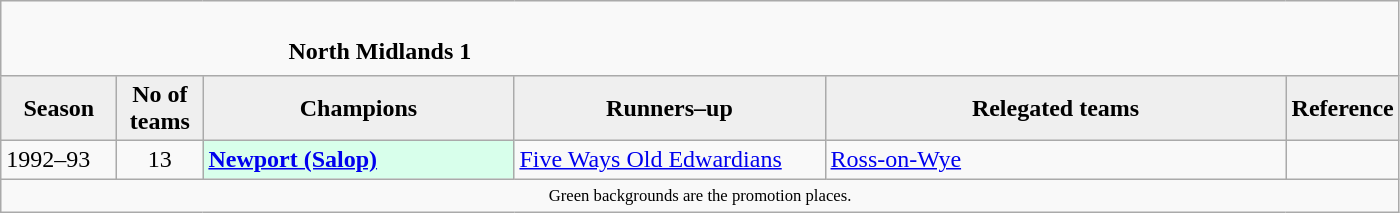<table class="wikitable" style="text-align: left;">
<tr>
<td colspan="11" cellpadding="0" cellspacing="0"><br><table border="0" style="width:100%;" cellpadding="0" cellspacing="0">
<tr>
<td style="width:20%; border:0;"></td>
<td style="border:0;"><strong>North Midlands 1</strong></td>
<td style="width:20%; border:0;"></td>
</tr>
</table>
</td>
</tr>
<tr>
<th style="background:#efefef; width:70px;">Season</th>
<th style="background:#efefef; width:50px;">No of teams</th>
<th style="background:#efefef; width:200px;">Champions</th>
<th style="background:#efefef; width:200px;">Runners–up</th>
<th style="background:#efefef; width:300px;">Relegated teams</th>
<th style="background:#efefef; width:50px;">Reference</th>
</tr>
<tr align=left>
<td>1992–93</td>
<td style="text-align: center;">13</td>
<td style="background:#d8ffeb;"><strong><a href='#'>Newport (Salop)</a></strong></td>
<td><a href='#'>Five Ways Old Edwardians</a></td>
<td><a href='#'>Ross-on-Wye</a></td>
<td></td>
</tr>
<tr>
<td colspan="15"  style="border:0; font-size:smaller; text-align:center;"><small><span>Green backgrounds</span> are the promotion places.</small></td>
</tr>
</table>
